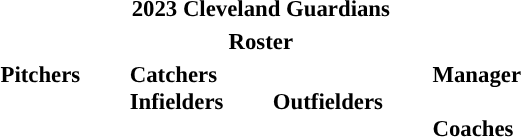<table class="toccolours" style="font-size: 95%;">
<tr>
<th colspan="10">2023 Cleveland Guardians</th>
</tr>
<tr>
<th colspan="10">Roster</th>
</tr>
<tr>
<td valign="top"><strong>Pitchers</strong><br>


























</td>
<td style="width:25px;"></td>
<td valign="top"><strong>Catchers</strong><br>






<strong>Infielders</strong>








</td>
<td style="width:25px;"></td>
<td valign="top"><br><strong>Outfielders</strong>





</td>
<td style="width:25px;"></td>
<td valign="top"><strong>Manager</strong><br><br><strong>Coaches</strong>
 
  
 
    
 
 
 
 
 
 
 
 
 </td>
</tr>
</table>
